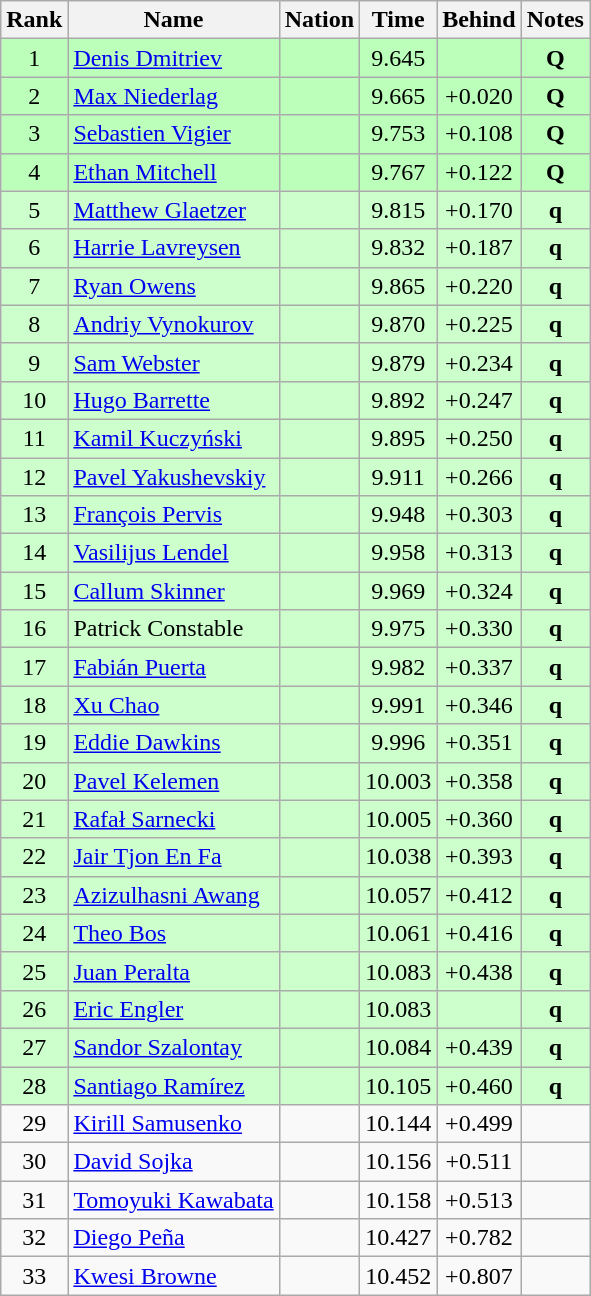<table class="wikitable sortable" style="text-align:center">
<tr>
<th>Rank</th>
<th>Name</th>
<th>Nation</th>
<th>Time</th>
<th>Behind</th>
<th>Notes</th>
</tr>
<tr bgcolor=bbffbb>
<td>1</td>
<td align=left><a href='#'>Denis Dmitriev</a></td>
<td align=left></td>
<td>9.645</td>
<td></td>
<td><strong>Q</strong></td>
</tr>
<tr bgcolor=bbffbb>
<td>2</td>
<td align=left><a href='#'>Max Niederlag</a></td>
<td align=left></td>
<td>9.665</td>
<td>+0.020</td>
<td><strong>Q</strong></td>
</tr>
<tr bgcolor=bbffbb>
<td>3</td>
<td align=left><a href='#'>Sebastien Vigier</a></td>
<td align=left></td>
<td>9.753</td>
<td>+0.108</td>
<td><strong>Q</strong></td>
</tr>
<tr bgcolor=bbffbb>
<td>4</td>
<td align=left><a href='#'>Ethan Mitchell</a></td>
<td align=left></td>
<td>9.767</td>
<td>+0.122</td>
<td><strong>Q</strong></td>
</tr>
<tr bgcolor=ccffcc>
<td>5</td>
<td align=left><a href='#'>Matthew Glaetzer</a></td>
<td align=left></td>
<td>9.815</td>
<td>+0.170</td>
<td><strong>q</strong></td>
</tr>
<tr bgcolor=ccffcc>
<td>6</td>
<td align=left><a href='#'>Harrie Lavreysen</a></td>
<td align=left></td>
<td>9.832</td>
<td>+0.187</td>
<td><strong>q</strong></td>
</tr>
<tr bgcolor=ccffcc>
<td>7</td>
<td align=left><a href='#'>Ryan Owens</a></td>
<td align=left></td>
<td>9.865</td>
<td>+0.220</td>
<td><strong>q</strong></td>
</tr>
<tr bgcolor=ccffcc>
<td>8</td>
<td align=left><a href='#'>Andriy Vynokurov</a></td>
<td align=left></td>
<td>9.870</td>
<td>+0.225</td>
<td><strong>q</strong></td>
</tr>
<tr bgcolor=ccffcc>
<td>9</td>
<td align=left><a href='#'>Sam Webster</a></td>
<td align=left></td>
<td>9.879</td>
<td>+0.234</td>
<td><strong>q</strong></td>
</tr>
<tr bgcolor=ccffcc>
<td>10</td>
<td align=left><a href='#'>Hugo Barrette</a></td>
<td align=left></td>
<td>9.892</td>
<td>+0.247</td>
<td><strong>q</strong></td>
</tr>
<tr bgcolor=ccffcc>
<td>11</td>
<td align=left><a href='#'>Kamil Kuczyński</a></td>
<td align=left></td>
<td>9.895</td>
<td>+0.250</td>
<td><strong>q</strong></td>
</tr>
<tr bgcolor=ccffcc>
<td>12</td>
<td align=left><a href='#'>Pavel Yakushevskiy</a></td>
<td align=left></td>
<td>9.911</td>
<td>+0.266</td>
<td><strong>q</strong></td>
</tr>
<tr bgcolor=ccffcc>
<td>13</td>
<td align=left><a href='#'>François Pervis</a></td>
<td align=left></td>
<td>9.948</td>
<td>+0.303</td>
<td><strong>q</strong></td>
</tr>
<tr bgcolor=ccffcc>
<td>14</td>
<td align=left><a href='#'>Vasilijus Lendel</a></td>
<td align=left></td>
<td>9.958</td>
<td>+0.313</td>
<td><strong>q</strong></td>
</tr>
<tr bgcolor=ccffcc>
<td>15</td>
<td align=left><a href='#'>Callum Skinner</a></td>
<td align=left></td>
<td>9.969</td>
<td>+0.324</td>
<td><strong>q</strong></td>
</tr>
<tr bgcolor=ccffcc>
<td>16</td>
<td align=left>Patrick Constable</td>
<td align=left></td>
<td>9.975</td>
<td>+0.330</td>
<td><strong>q</strong></td>
</tr>
<tr bgcolor=ccffcc>
<td>17</td>
<td align=left><a href='#'>Fabián Puerta</a></td>
<td align=left></td>
<td>9.982</td>
<td>+0.337</td>
<td><strong>q</strong></td>
</tr>
<tr bgcolor=ccffcc>
<td>18</td>
<td align=left><a href='#'>Xu Chao</a></td>
<td align=left></td>
<td>9.991</td>
<td>+0.346</td>
<td><strong>q</strong></td>
</tr>
<tr bgcolor=ccffcc>
<td>19</td>
<td align=left><a href='#'>Eddie Dawkins</a></td>
<td align=left></td>
<td>9.996</td>
<td>+0.351</td>
<td><strong>q</strong></td>
</tr>
<tr bgcolor=ccffcc>
<td>20</td>
<td align=left><a href='#'>Pavel Kelemen</a></td>
<td align=left></td>
<td>10.003</td>
<td>+0.358</td>
<td><strong>q</strong></td>
</tr>
<tr bgcolor=ccffcc>
<td>21</td>
<td align=left><a href='#'>Rafał Sarnecki</a></td>
<td align=left></td>
<td>10.005</td>
<td>+0.360</td>
<td><strong>q</strong></td>
</tr>
<tr bgcolor=ccffcc>
<td>22</td>
<td align=left><a href='#'>Jair Tjon En Fa</a></td>
<td align=left></td>
<td>10.038</td>
<td>+0.393</td>
<td><strong>q</strong></td>
</tr>
<tr bgcolor=ccffcc>
<td>23</td>
<td align=left><a href='#'>Azizulhasni Awang</a></td>
<td align=left></td>
<td>10.057</td>
<td>+0.412</td>
<td><strong>q</strong></td>
</tr>
<tr bgcolor=ccffcc>
<td>24</td>
<td align=left><a href='#'>Theo Bos</a></td>
<td align=left></td>
<td>10.061</td>
<td>+0.416</td>
<td><strong>q</strong></td>
</tr>
<tr bgcolor=ccffcc>
<td>25</td>
<td align=left><a href='#'>Juan Peralta</a></td>
<td align=left></td>
<td>10.083</td>
<td>+0.438</td>
<td><strong>q</strong></td>
</tr>
<tr bgcolor=ccffcc>
<td>26</td>
<td align=left><a href='#'>Eric Engler</a></td>
<td align=left></td>
<td>10.083</td>
<td></td>
<td><strong>q</strong></td>
</tr>
<tr bgcolor=ccffcc>
<td>27</td>
<td align=left><a href='#'>Sandor Szalontay</a></td>
<td align=left></td>
<td>10.084</td>
<td>+0.439</td>
<td><strong>q</strong></td>
</tr>
<tr bgcolor=ccffcc>
<td>28</td>
<td align=left><a href='#'>Santiago Ramírez</a></td>
<td align=left></td>
<td>10.105</td>
<td>+0.460</td>
<td><strong>q</strong></td>
</tr>
<tr>
<td>29</td>
<td align=left><a href='#'>Kirill Samusenko</a></td>
<td align=left></td>
<td>10.144</td>
<td>+0.499</td>
<td></td>
</tr>
<tr>
<td>30</td>
<td align=left><a href='#'>David Sojka</a></td>
<td align=left></td>
<td>10.156</td>
<td>+0.511</td>
<td></td>
</tr>
<tr>
<td>31</td>
<td align=left><a href='#'>Tomoyuki Kawabata</a></td>
<td align=left></td>
<td>10.158</td>
<td>+0.513</td>
<td></td>
</tr>
<tr>
<td>32</td>
<td align=left><a href='#'>Diego Peña</a></td>
<td align=left></td>
<td>10.427</td>
<td>+0.782</td>
<td></td>
</tr>
<tr>
<td>33</td>
<td align=left><a href='#'>Kwesi Browne</a></td>
<td align=left></td>
<td>10.452</td>
<td>+0.807</td>
<td></td>
</tr>
</table>
